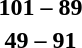<table style="text-align:center">
<tr>
<th width=200></th>
<th width=100></th>
<th width=200></th>
</tr>
<tr>
<td align=right><strong></strong></td>
<td><strong>101 – 89</strong></td>
<td align=left></td>
</tr>
<tr>
<td align=right></td>
<td><strong>49 – 91</strong></td>
<td align=left><strong></strong></td>
</tr>
</table>
